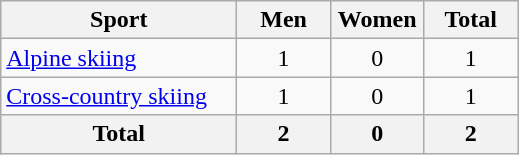<table class="wikitable sortable" style="text-align:center;">
<tr>
<th width=150>Sport</th>
<th width=55>Men</th>
<th width=55>Women</th>
<th width=55>Total</th>
</tr>
<tr>
<td align=left><a href='#'>Alpine skiing</a></td>
<td>1</td>
<td>0</td>
<td>1</td>
</tr>
<tr>
<td align=left><a href='#'>Cross-country skiing</a></td>
<td>1</td>
<td>0</td>
<td>1</td>
</tr>
<tr>
<th>Total</th>
<th>2</th>
<th>0</th>
<th>2</th>
</tr>
</table>
